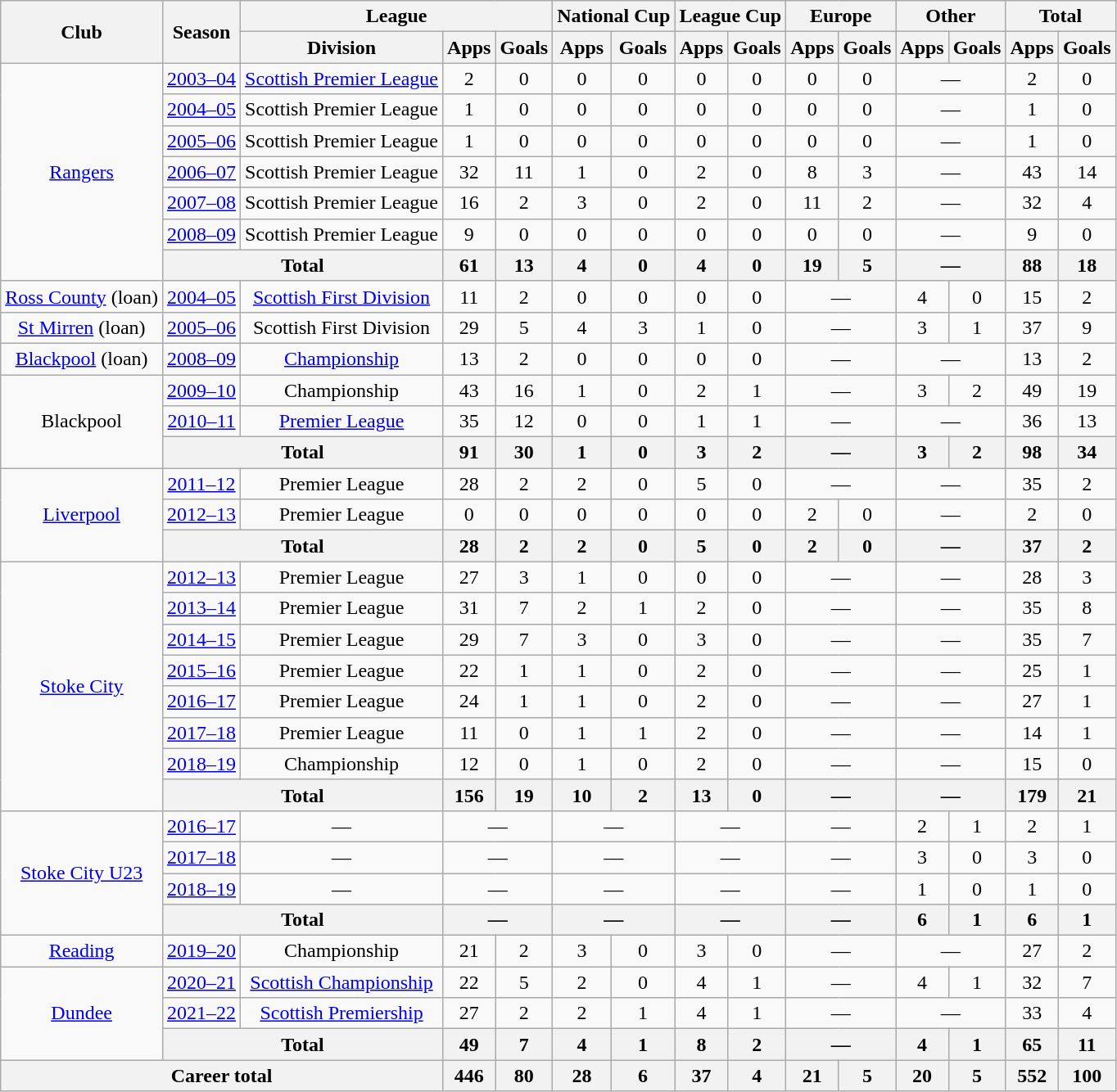<table class="wikitable" style="text-align: center;">
<tr>
<th rowspan=2>Club</th>
<th rowspan=2>Season</th>
<th colspan=3>League</th>
<th colspan=2>National Cup</th>
<th colspan=2>League Cup</th>
<th colspan=2>Europe</th>
<th colspan=2>Other</th>
<th colspan=2>Total</th>
</tr>
<tr>
<th>Division</th>
<th>Apps</th>
<th>Goals</th>
<th>Apps</th>
<th>Goals</th>
<th>Apps</th>
<th>Goals</th>
<th>Apps</th>
<th>Goals</th>
<th>Apps</th>
<th>Goals</th>
<th>Apps</th>
<th>Goals</th>
</tr>
<tr>
<td rowspan=7><a href='#'>Rangers</a></td>
<td><a href='#'>2003–04</a></td>
<td><a href='#'>Scottish Premier League</a></td>
<td>2</td>
<td>0</td>
<td>0</td>
<td>0</td>
<td>0</td>
<td>0</td>
<td>0</td>
<td>0</td>
<td colspan=2>—</td>
<td>2</td>
<td>0</td>
</tr>
<tr>
<td><a href='#'>2004–05</a></td>
<td>Scottish Premier League</td>
<td>1</td>
<td>0</td>
<td>0</td>
<td>0</td>
<td>0</td>
<td>0</td>
<td>0</td>
<td>0</td>
<td colspan=2>—</td>
<td>1</td>
<td>0</td>
</tr>
<tr>
<td><a href='#'>2005–06</a></td>
<td>Scottish Premier League</td>
<td>1</td>
<td>0</td>
<td>0</td>
<td>0</td>
<td>0</td>
<td>0</td>
<td>0</td>
<td>0</td>
<td colspan=2>—</td>
<td>1</td>
<td>0</td>
</tr>
<tr>
<td><a href='#'>2006–07</a></td>
<td>Scottish Premier League</td>
<td>32</td>
<td>11</td>
<td>1</td>
<td>0</td>
<td>2</td>
<td>0</td>
<td>8</td>
<td>3</td>
<td colspan=2>—</td>
<td>43</td>
<td>14</td>
</tr>
<tr>
<td><a href='#'>2007–08</a></td>
<td>Scottish Premier League</td>
<td>16</td>
<td>2</td>
<td>3</td>
<td>0</td>
<td>2</td>
<td>0</td>
<td>11</td>
<td>2</td>
<td colspan=2>—</td>
<td>32</td>
<td>4</td>
</tr>
<tr>
<td><a href='#'>2008–09</a></td>
<td>Scottish Premier League</td>
<td>9</td>
<td>0</td>
<td>0</td>
<td>0</td>
<td>0</td>
<td>0</td>
<td>0</td>
<td>0</td>
<td colspan=2>—</td>
<td>9</td>
<td>0</td>
</tr>
<tr>
<th colspan=2>Total</th>
<th>61</th>
<th>13</th>
<th>4</th>
<th>0</th>
<th>4</th>
<th>0</th>
<th>19</th>
<th>5</th>
<th colspan=2>—</th>
<th>88</th>
<th>18</th>
</tr>
<tr>
<td><a href='#'>Ross County</a> (loan)</td>
<td><a href='#'>2004–05</a></td>
<td><a href='#'>Scottish First Division</a></td>
<td>11</td>
<td>2</td>
<td>0</td>
<td>0</td>
<td>0</td>
<td>0</td>
<td colspan=2>—</td>
<td>4</td>
<td>0</td>
<td>15</td>
<td>2</td>
</tr>
<tr>
<td><a href='#'>St Mirren</a> (loan)</td>
<td><a href='#'>2005–06</a></td>
<td>Scottish First Division</td>
<td>29</td>
<td>5</td>
<td>4</td>
<td>3</td>
<td>1</td>
<td>0</td>
<td colspan=2>—</td>
<td>3</td>
<td>1</td>
<td>37</td>
<td>9</td>
</tr>
<tr>
<td><a href='#'>Blackpool</a> (loan)</td>
<td><a href='#'>2008–09</a></td>
<td><a href='#'>Championship</a></td>
<td>13</td>
<td>2</td>
<td>0</td>
<td>0</td>
<td>0</td>
<td>0</td>
<td colspan=2>—</td>
<td colspan=2>—</td>
<td>13</td>
<td>2</td>
</tr>
<tr>
<td rowspan=3>Blackpool</td>
<td><a href='#'>2009–10</a></td>
<td>Championship</td>
<td>43</td>
<td>16</td>
<td>1</td>
<td>0</td>
<td>2</td>
<td>1</td>
<td colspan=2>—</td>
<td>3</td>
<td>2</td>
<td>49</td>
<td>19</td>
</tr>
<tr>
<td><a href='#'>2010–11</a></td>
<td><a href='#'>Premier League</a></td>
<td>35</td>
<td>12</td>
<td>0</td>
<td>0</td>
<td>1</td>
<td>1</td>
<td colspan=2>—</td>
<td colspan=2>—</td>
<td>36</td>
<td>13</td>
</tr>
<tr>
<th colspan=2>Total</th>
<th>91</th>
<th>30</th>
<th>1</th>
<th>0</th>
<th>3</th>
<th>2</th>
<th colspan=2>—</th>
<th>3</th>
<th>2</th>
<th>98</th>
<th>34</th>
</tr>
<tr>
<td rowspan=3><a href='#'>Liverpool</a></td>
<td><a href='#'>2011–12</a></td>
<td>Premier League</td>
<td>28</td>
<td>2</td>
<td>2</td>
<td>0</td>
<td>5</td>
<td>0</td>
<td colspan=2>—</td>
<td colspan=2>—</td>
<td>35</td>
<td>2</td>
</tr>
<tr>
<td><a href='#'>2012–13</a></td>
<td>Premier League</td>
<td>0</td>
<td>0</td>
<td>0</td>
<td>0</td>
<td>0</td>
<td>0</td>
<td>2</td>
<td>0</td>
<td colspan=2>—</td>
<td>2</td>
<td>0</td>
</tr>
<tr>
<th colspan=2>Total</th>
<th>28</th>
<th>2</th>
<th>2</th>
<th>0</th>
<th>5</th>
<th>0</th>
<th>2</th>
<th>0</th>
<th colspan=2>—</th>
<th>37</th>
<th>2</th>
</tr>
<tr>
<td rowspan=8><a href='#'>Stoke City</a></td>
<td><a href='#'>2012–13</a></td>
<td>Premier League</td>
<td>27</td>
<td>3</td>
<td>1</td>
<td>0</td>
<td>0</td>
<td>0</td>
<td colspan=2>—</td>
<td colspan=2>—</td>
<td>28</td>
<td>3</td>
</tr>
<tr>
<td><a href='#'>2013–14</a></td>
<td>Premier League</td>
<td>31</td>
<td>7</td>
<td>2</td>
<td>1</td>
<td>2</td>
<td>0</td>
<td colspan=2>—</td>
<td colspan=2>—</td>
<td>35</td>
<td>8</td>
</tr>
<tr>
<td><a href='#'>2014–15</a></td>
<td>Premier League</td>
<td>29</td>
<td>7</td>
<td>3</td>
<td>0</td>
<td>3</td>
<td>0</td>
<td colspan=2>—</td>
<td colspan=2>—</td>
<td>35</td>
<td>7</td>
</tr>
<tr>
<td><a href='#'>2015–16</a></td>
<td>Premier League</td>
<td>22</td>
<td>1</td>
<td>1</td>
<td>0</td>
<td>2</td>
<td>0</td>
<td colspan=2>—</td>
<td colspan=2>—</td>
<td>25</td>
<td>1</td>
</tr>
<tr>
<td><a href='#'>2016–17</a></td>
<td>Premier League</td>
<td>24</td>
<td>1</td>
<td>1</td>
<td>0</td>
<td>2</td>
<td>0</td>
<td colspan=2>—</td>
<td colspan=2>—</td>
<td>27</td>
<td>1</td>
</tr>
<tr>
<td><a href='#'>2017–18</a></td>
<td>Premier League</td>
<td>11</td>
<td>0</td>
<td>1</td>
<td>1</td>
<td>2</td>
<td>0</td>
<td colspan=2>—</td>
<td colspan=2>—</td>
<td>14</td>
<td>1</td>
</tr>
<tr>
<td><a href='#'>2018–19</a></td>
<td>Championship</td>
<td>12</td>
<td>0</td>
<td>1</td>
<td>0</td>
<td>2</td>
<td>0</td>
<td colspan=2>—</td>
<td colspan=2>—</td>
<td>15</td>
<td>0</td>
</tr>
<tr>
<th colspan=2>Total</th>
<th>156</th>
<th>19</th>
<th>10</th>
<th>2</th>
<th>13</th>
<th>0</th>
<th colspan=2>—</th>
<th colspan=2>—</th>
<th>179</th>
<th>21</th>
</tr>
<tr>
<td rowspan=4><a href='#'>Stoke City U23</a></td>
<td><a href='#'>2016–17</a></td>
<td colspan=1>—</td>
<td colspan=2>—</td>
<td colspan=2>—</td>
<td colspan=2>—</td>
<td colspan=2>—</td>
<td>2</td>
<td>1</td>
<td>2</td>
<td>1</td>
</tr>
<tr>
<td><a href='#'>2017–18</a></td>
<td colspan=1>—</td>
<td colspan=2>—</td>
<td colspan=2>—</td>
<td colspan=2>—</td>
<td colspan=2>—</td>
<td>3</td>
<td>0</td>
<td>3</td>
<td>0</td>
</tr>
<tr>
<td><a href='#'>2018–19</a></td>
<td colspan=1>—</td>
<td colspan=2>—</td>
<td colspan=2>—</td>
<td colspan=2>—</td>
<td colspan=2>—</td>
<td>1</td>
<td>0</td>
<td>1</td>
<td>0</td>
</tr>
<tr>
<th colspan=2>Total</th>
<th colspan=2>—</th>
<th colspan=2>—</th>
<th colspan=2>—</th>
<th colspan=2>—</th>
<th>6</th>
<th>1</th>
<th>6</th>
<th>1</th>
</tr>
<tr>
<td><a href='#'>Reading</a></td>
<td><a href='#'>2019–20</a></td>
<td>Championship</td>
<td>21</td>
<td>2</td>
<td>3</td>
<td>0</td>
<td>3</td>
<td>0</td>
<td colspan=2>—</td>
<td colspan=2>—</td>
<td>27</td>
<td>2</td>
</tr>
<tr>
<td rowspan=3><a href='#'>Dundee</a></td>
<td><a href='#'>2020–21</a></td>
<td><a href='#'>Scottish Championship</a></td>
<td>22</td>
<td>5</td>
<td>2</td>
<td>0</td>
<td>4</td>
<td>1</td>
<td colspan="2">—</td>
<td>4</td>
<td>1</td>
<td>32</td>
<td>7</td>
</tr>
<tr>
<td><a href='#'>2021–22</a></td>
<td><a href='#'>Scottish Premiership</a></td>
<td>27</td>
<td>2</td>
<td>2</td>
<td>1</td>
<td>4</td>
<td>1</td>
<td colspan=2>—</td>
<td colspan=2>—</td>
<td>33</td>
<td>4</td>
</tr>
<tr>
<th colspan=2>Total</th>
<th>49</th>
<th>7</th>
<th>4</th>
<th>1</th>
<th>8</th>
<th>2</th>
<th colspan=2>—</th>
<th>4</th>
<th>1</th>
<th>65</th>
<th>11</th>
</tr>
<tr>
<th colspan=3>Career total</th>
<th>446</th>
<th>80</th>
<th>28</th>
<th>6</th>
<th>37</th>
<th>4</th>
<th>21</th>
<th>5</th>
<th>20</th>
<th>5</th>
<th>552</th>
<th>100</th>
</tr>
</table>
